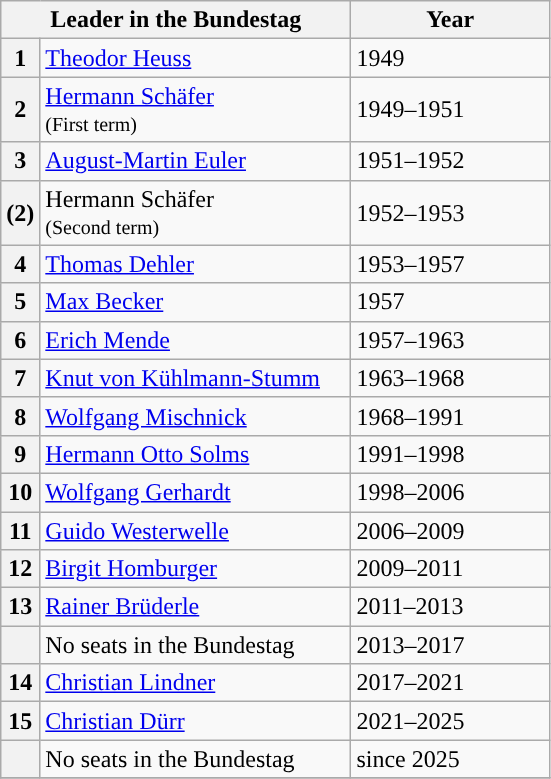<table class="wikitable">
<tr>
<th colspan=2>Leader in the Bundestag</th>
<th>Year</th>
</tr>
<tr>
<th style="background:">1</th>
<td style="width:200px;"><a href='#'>Theodor Heuss</a></td>
<td style="width:125px;">1949</td>
</tr>
<tr>
<th style="background:">2</th>
<td style="width:200px;"><a href='#'>Hermann Schäfer</a><br><small>(First term)</small></td>
<td style="width:125px;">1949–1951</td>
</tr>
<tr>
<th style="background:">3</th>
<td style="width:200px;"><a href='#'>August-Martin Euler</a></td>
<td style="width:125px;">1951–1952</td>
</tr>
<tr>
<th style="background:">(2)</th>
<td style="width:200px;">Hermann Schäfer<br><small>(Second term)</small></td>
<td style="width:125px;">1952–1953</td>
</tr>
<tr>
<th style="background:">4</th>
<td style="width:200px;"><a href='#'>Thomas Dehler</a></td>
<td style="width:125px;">1953–1957</td>
</tr>
<tr>
<th style="background:">5</th>
<td style="width:200px;"><a href='#'>Max Becker</a></td>
<td style="width:125px;">1957</td>
</tr>
<tr>
<th style="background:">6</th>
<td style="width:200px;"><a href='#'>Erich Mende</a></td>
<td style="width:125px;">1957–1963</td>
</tr>
<tr>
<th style="background:">7</th>
<td style="width:200px;"><a href='#'>Knut von Kühlmann-Stumm</a></td>
<td style="width:125px;">1963–1968</td>
</tr>
<tr>
<th style="background:">8</th>
<td style="width:200px;"><a href='#'>Wolfgang Mischnick</a></td>
<td style="width:125px;">1968–1991</td>
</tr>
<tr>
<th style="background:">9</th>
<td style="width:200px;"><a href='#'>Hermann Otto Solms</a></td>
<td style="width:125px;">1991–1998</td>
</tr>
<tr>
<th style="background:">10</th>
<td style="width:200px;"><a href='#'>Wolfgang Gerhardt</a></td>
<td style="width:125px;">1998–2006</td>
</tr>
<tr>
<th style="background:">11</th>
<td style="width:200px;"><a href='#'>Guido Westerwelle</a></td>
<td style="width:125px;">2006–2009</td>
</tr>
<tr>
<th style="background:">12</th>
<td style="width:200px;"><a href='#'>Birgit Homburger</a></td>
<td style="width:125px;">2009–2011</td>
</tr>
<tr>
<th style="background:">13</th>
<td style="width:200px;"><a href='#'>Rainer Brüderle</a></td>
<td style="width:125px;">2011–2013</td>
</tr>
<tr>
<th></th>
<td>No seats in the Bundestag</td>
<td style="width:125px;">2013–2017</td>
</tr>
<tr>
<th style="background:">14</th>
<td style="width:200px;"><a href='#'>Christian Lindner</a></td>
<td style="width:125px;">2017–2021</td>
</tr>
<tr>
<th style="background:">15</th>
<td style="width:200px;"><a href='#'>Christian Dürr</a></td>
<td style="width:125px;">2021–2025</td>
</tr>
<tr>
<th></th>
<td>No seats in the Bundestag</td>
<td style="width:125px;">since 2025</td>
</tr>
<tr>
</tr>
</table>
